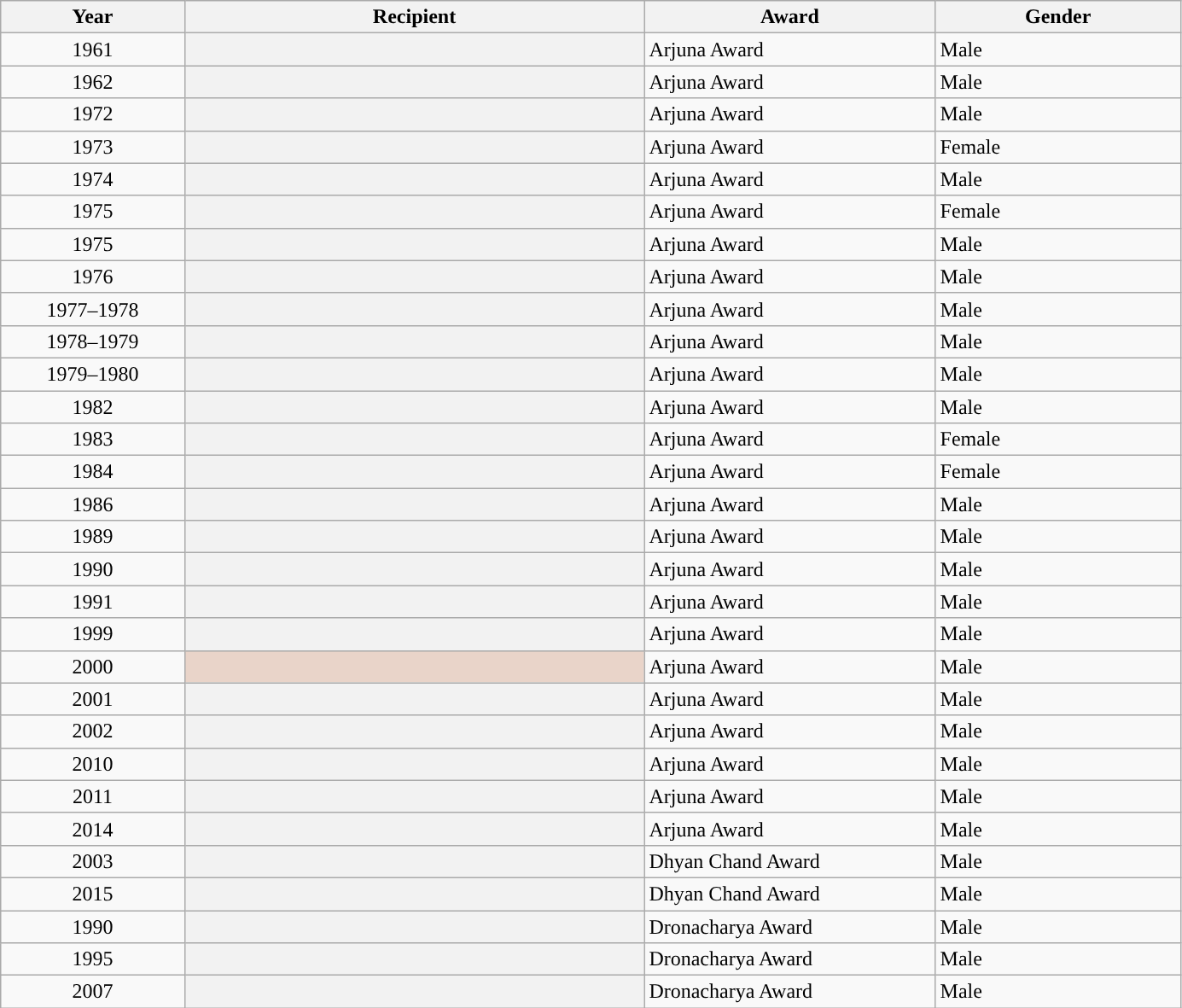<table class="wikitable plainrowheaders sortable" style="width:73%">
<tr>
<th scope="col" style="width:12%">Year</th>
<th scope="col" style="width:30%">Recipient</th>
<th scope="col" style="width:19%">Award</th>
<th scope="col" style="width:16%">Gender</th>
</tr>
<tr>
<td style="text-align:center;">1961</td>
<th scope="row"></th>
<td>Arjuna Award</td>
<td>Male</td>
</tr>
<tr>
<td style="text-align:center;">1962</td>
<th scope="row"></th>
<td>Arjuna Award</td>
<td>Male</td>
</tr>
<tr>
<td style="text-align:center;">1972</td>
<th scope="row"></th>
<td>Arjuna Award</td>
<td>Male</td>
</tr>
<tr>
<td style="text-align:center;">1973</td>
<th scope="row"></th>
<td>Arjuna Award</td>
<td>Female</td>
</tr>
<tr>
<td style="text-align:center;">1974</td>
<th scope="row"></th>
<td>Arjuna Award</td>
<td>Male</td>
</tr>
<tr>
<td style="text-align:center;">1975</td>
<th scope="row"></th>
<td>Arjuna Award</td>
<td>Female</td>
</tr>
<tr>
<td style="text-align:center;">1975</td>
<th scope="row"></th>
<td>Arjuna Award</td>
<td>Male</td>
</tr>
<tr>
<td style="text-align:center;">1976</td>
<th scope="row"></th>
<td>Arjuna Award</td>
<td>Male</td>
</tr>
<tr>
<td style="text-align:center;">1977–1978</td>
<th scope="row"></th>
<td>Arjuna Award</td>
<td>Male</td>
</tr>
<tr>
<td style="text-align:center;">1978–1979</td>
<th scope="row"></th>
<td>Arjuna Award</td>
<td>Male</td>
</tr>
<tr>
<td style="text-align:center;">1979–1980</td>
<th scope="row"></th>
<td>Arjuna Award</td>
<td>Male</td>
</tr>
<tr>
<td style="text-align:center;">1982</td>
<th scope="row"></th>
<td>Arjuna Award</td>
<td>Male</td>
</tr>
<tr>
<td style="text-align:center;">1983</td>
<th scope="row"></th>
<td>Arjuna Award</td>
<td>Female</td>
</tr>
<tr>
<td style="text-align:center;">1984</td>
<th scope="row"></th>
<td>Arjuna Award</td>
<td>Female</td>
</tr>
<tr>
<td style="text-align:center;">1986</td>
<th scope="row"></th>
<td>Arjuna Award</td>
<td>Male</td>
</tr>
<tr>
<td style="text-align:center;">1989</td>
<th scope="row"></th>
<td>Arjuna Award</td>
<td>Male</td>
</tr>
<tr>
<td style="text-align:center;">1990</td>
<th scope="row"></th>
<td>Arjuna Award</td>
<td>Male</td>
</tr>
<tr>
<td style="text-align:center;">1991</td>
<th scope="row"></th>
<td>Arjuna Award</td>
<td>Male</td>
</tr>
<tr>
<td style="text-align:center;">1999</td>
<th scope="row"></th>
<td>Arjuna Award</td>
<td>Male</td>
</tr>
<tr>
<td style="text-align:center;">2000</td>
<th scope="row" style="background-color:#E9D4C9"> </th>
<td>Arjuna Award</td>
<td>Male</td>
</tr>
<tr>
<td style="text-align:center;">2001</td>
<th scope="row"></th>
<td>Arjuna Award</td>
<td>Male</td>
</tr>
<tr>
<td style="text-align:center;">2002</td>
<th scope="row"></th>
<td>Arjuna Award</td>
<td>Male</td>
</tr>
<tr>
<td style="text-align:center;">2010</td>
<th scope="row"></th>
<td>Arjuna Award</td>
<td>Male</td>
</tr>
<tr>
<td style="text-align:center;">2011</td>
<th scope="row"></th>
<td>Arjuna Award</td>
<td>Male</td>
</tr>
<tr>
<td style="text-align:center;">2014</td>
<th scope="row"></th>
<td>Arjuna Award</td>
<td>Male</td>
</tr>
<tr>
<td style="text-align:center;">2003</td>
<th scope="row"></th>
<td>Dhyan Chand Award</td>
<td>Male</td>
</tr>
<tr>
<td style="text-align:center;">2015</td>
<th scope="row"></th>
<td>Dhyan Chand Award</td>
<td>Male</td>
</tr>
<tr>
<td style="text-align:center;">1990</td>
<th scope="row"></th>
<td>Dronacharya Award</td>
<td>Male</td>
</tr>
<tr>
<td style="text-align:center;">1995</td>
<th scope="row"></th>
<td>Dronacharya Award</td>
<td>Male</td>
</tr>
<tr>
<td style="text-align:center;">2007</td>
<th scope="row"></th>
<td>Dronacharya Award</td>
<td>Male</td>
</tr>
</table>
